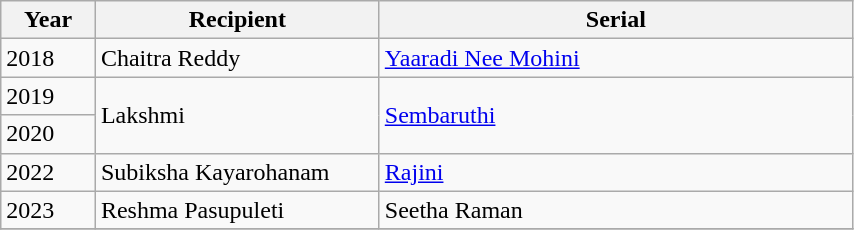<table class="wikitable" width="45%">
<tr>
<th style="width:10%;">Year</th>
<th style="width:30%;">Recipient</th>
<th style="width:50%;">Serial</th>
</tr>
<tr>
<td>2018</td>
<td>Chaitra Reddy</td>
<td><a href='#'>Yaaradi Nee Mohini</a></td>
</tr>
<tr>
<td>2019</td>
<td rowspan="2">Lakshmi</td>
<td rowspan="2"><a href='#'>Sembaruthi</a></td>
</tr>
<tr>
<td>2020</td>
</tr>
<tr>
<td>2022</td>
<td>Subiksha Kayarohanam</td>
<td><a href='#'>Rajini</a></td>
</tr>
<tr>
<td>2023</td>
<td>Reshma Pasupuleti</td>
<td>Seetha Raman</td>
</tr>
<tr>
</tr>
</table>
